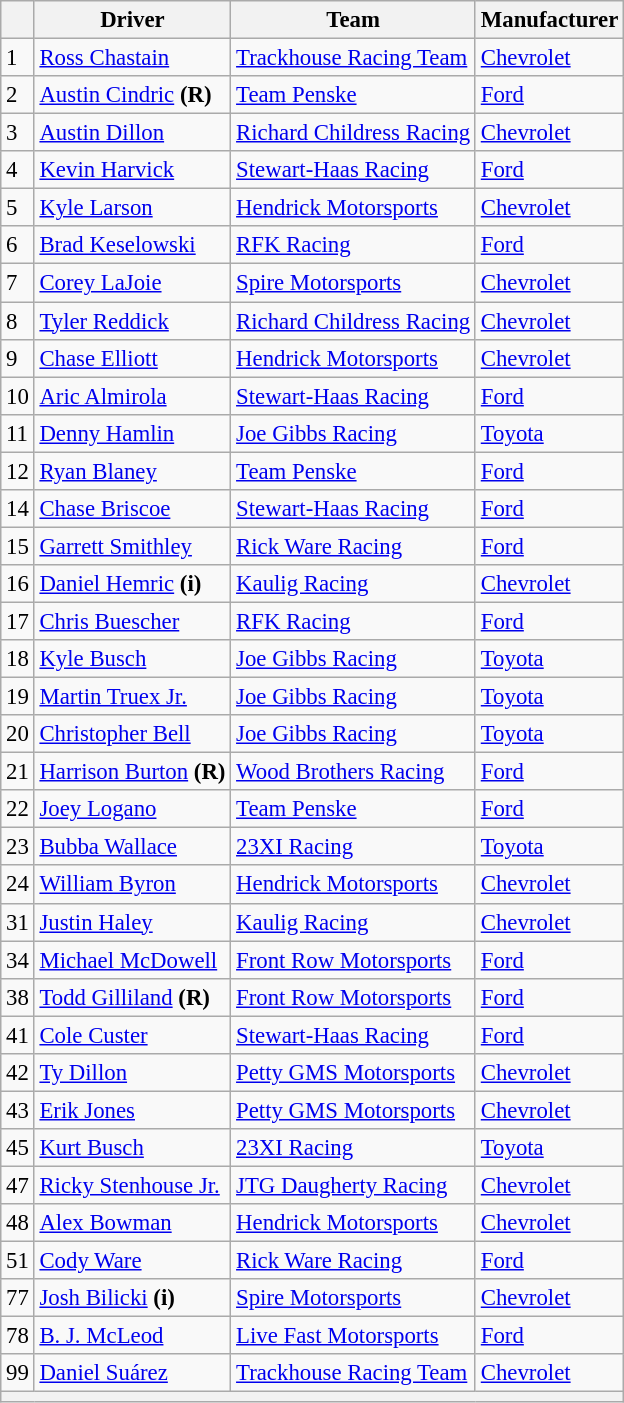<table class="wikitable" style="font-size:95%">
<tr>
<th></th>
<th>Driver</th>
<th>Team</th>
<th>Manufacturer</th>
</tr>
<tr>
<td>1</td>
<td><a href='#'>Ross Chastain</a></td>
<td><a href='#'>Trackhouse Racing Team</a></td>
<td><a href='#'>Chevrolet</a></td>
</tr>
<tr>
<td>2</td>
<td><a href='#'>Austin Cindric</a> <strong>(R)</strong></td>
<td><a href='#'>Team Penske</a></td>
<td><a href='#'>Ford</a></td>
</tr>
<tr>
<td>3</td>
<td><a href='#'>Austin Dillon</a></td>
<td><a href='#'>Richard Childress Racing</a></td>
<td><a href='#'>Chevrolet</a></td>
</tr>
<tr>
<td>4</td>
<td><a href='#'>Kevin Harvick</a></td>
<td><a href='#'>Stewart-Haas Racing</a></td>
<td><a href='#'>Ford</a></td>
</tr>
<tr>
<td>5</td>
<td><a href='#'>Kyle Larson</a></td>
<td><a href='#'>Hendrick Motorsports</a></td>
<td><a href='#'>Chevrolet</a></td>
</tr>
<tr>
<td>6</td>
<td><a href='#'>Brad Keselowski</a></td>
<td><a href='#'>RFK Racing</a></td>
<td><a href='#'>Ford</a></td>
</tr>
<tr>
<td>7</td>
<td><a href='#'>Corey LaJoie</a></td>
<td><a href='#'>Spire Motorsports</a></td>
<td><a href='#'>Chevrolet</a></td>
</tr>
<tr>
<td>8</td>
<td><a href='#'>Tyler Reddick</a></td>
<td><a href='#'>Richard Childress Racing</a></td>
<td><a href='#'>Chevrolet</a></td>
</tr>
<tr>
<td>9</td>
<td><a href='#'>Chase Elliott</a></td>
<td><a href='#'>Hendrick Motorsports</a></td>
<td><a href='#'>Chevrolet</a></td>
</tr>
<tr>
<td>10</td>
<td><a href='#'>Aric Almirola</a></td>
<td><a href='#'>Stewart-Haas Racing</a></td>
<td><a href='#'>Ford</a></td>
</tr>
<tr>
<td>11</td>
<td><a href='#'>Denny Hamlin</a></td>
<td><a href='#'>Joe Gibbs Racing</a></td>
<td><a href='#'>Toyota</a></td>
</tr>
<tr>
<td>12</td>
<td><a href='#'>Ryan Blaney</a></td>
<td><a href='#'>Team Penske</a></td>
<td><a href='#'>Ford</a></td>
</tr>
<tr>
<td>14</td>
<td><a href='#'>Chase Briscoe</a></td>
<td><a href='#'>Stewart-Haas Racing</a></td>
<td><a href='#'>Ford</a></td>
</tr>
<tr>
<td>15</td>
<td><a href='#'>Garrett Smithley</a></td>
<td><a href='#'>Rick Ware Racing</a></td>
<td><a href='#'>Ford</a></td>
</tr>
<tr>
<td>16</td>
<td><a href='#'>Daniel Hemric</a> <strong>(i)</strong></td>
<td><a href='#'>Kaulig Racing</a></td>
<td><a href='#'>Chevrolet</a></td>
</tr>
<tr>
<td>17</td>
<td><a href='#'>Chris Buescher</a></td>
<td><a href='#'>RFK Racing</a></td>
<td><a href='#'>Ford</a></td>
</tr>
<tr>
<td>18</td>
<td><a href='#'>Kyle Busch</a></td>
<td><a href='#'>Joe Gibbs Racing</a></td>
<td><a href='#'>Toyota</a></td>
</tr>
<tr>
<td>19</td>
<td><a href='#'>Martin Truex Jr.</a></td>
<td><a href='#'>Joe Gibbs Racing</a></td>
<td><a href='#'>Toyota</a></td>
</tr>
<tr>
<td>20</td>
<td><a href='#'>Christopher Bell</a></td>
<td><a href='#'>Joe Gibbs Racing</a></td>
<td><a href='#'>Toyota</a></td>
</tr>
<tr>
<td>21</td>
<td><a href='#'>Harrison Burton</a> <strong>(R)</strong></td>
<td><a href='#'>Wood Brothers Racing</a></td>
<td><a href='#'>Ford</a></td>
</tr>
<tr>
<td>22</td>
<td><a href='#'>Joey Logano</a></td>
<td><a href='#'>Team Penske</a></td>
<td><a href='#'>Ford</a></td>
</tr>
<tr>
<td>23</td>
<td><a href='#'>Bubba Wallace</a></td>
<td><a href='#'>23XI Racing</a></td>
<td><a href='#'>Toyota</a></td>
</tr>
<tr>
<td>24</td>
<td><a href='#'>William Byron</a></td>
<td><a href='#'>Hendrick Motorsports</a></td>
<td><a href='#'>Chevrolet</a></td>
</tr>
<tr>
<td>31</td>
<td><a href='#'>Justin Haley</a></td>
<td><a href='#'>Kaulig Racing</a></td>
<td><a href='#'>Chevrolet</a></td>
</tr>
<tr>
<td>34</td>
<td><a href='#'>Michael McDowell</a></td>
<td><a href='#'>Front Row Motorsports</a></td>
<td><a href='#'>Ford</a></td>
</tr>
<tr>
<td>38</td>
<td><a href='#'>Todd Gilliland</a> <strong>(R)</strong></td>
<td><a href='#'>Front Row Motorsports</a></td>
<td><a href='#'>Ford</a></td>
</tr>
<tr>
<td>41</td>
<td><a href='#'>Cole Custer</a></td>
<td><a href='#'>Stewart-Haas Racing</a></td>
<td><a href='#'>Ford</a></td>
</tr>
<tr>
<td>42</td>
<td><a href='#'>Ty Dillon</a></td>
<td><a href='#'>Petty GMS Motorsports</a></td>
<td><a href='#'>Chevrolet</a></td>
</tr>
<tr>
<td>43</td>
<td><a href='#'>Erik Jones</a></td>
<td><a href='#'>Petty GMS Motorsports</a></td>
<td><a href='#'>Chevrolet</a></td>
</tr>
<tr>
<td>45</td>
<td><a href='#'>Kurt Busch</a></td>
<td><a href='#'>23XI Racing</a></td>
<td><a href='#'>Toyota</a></td>
</tr>
<tr>
<td>47</td>
<td><a href='#'>Ricky Stenhouse Jr.</a></td>
<td><a href='#'>JTG Daugherty Racing</a></td>
<td><a href='#'>Chevrolet</a></td>
</tr>
<tr>
<td>48</td>
<td><a href='#'>Alex Bowman</a></td>
<td><a href='#'>Hendrick Motorsports</a></td>
<td><a href='#'>Chevrolet</a></td>
</tr>
<tr>
<td>51</td>
<td><a href='#'>Cody Ware</a></td>
<td><a href='#'>Rick Ware Racing</a></td>
<td><a href='#'>Ford</a></td>
</tr>
<tr>
<td>77</td>
<td><a href='#'>Josh Bilicki</a> <strong>(i)</strong></td>
<td><a href='#'>Spire Motorsports</a></td>
<td><a href='#'>Chevrolet</a></td>
</tr>
<tr>
<td>78</td>
<td><a href='#'>B. J. McLeod</a></td>
<td><a href='#'>Live Fast Motorsports</a></td>
<td><a href='#'>Ford</a></td>
</tr>
<tr>
<td>99</td>
<td><a href='#'>Daniel Suárez</a></td>
<td><a href='#'>Trackhouse Racing Team</a></td>
<td><a href='#'>Chevrolet</a></td>
</tr>
<tr>
<th colspan="4"></th>
</tr>
</table>
